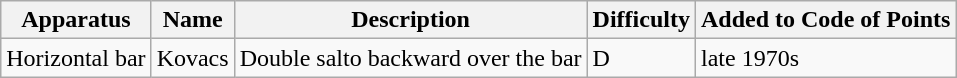<table class="wikitable">
<tr>
<th>Apparatus</th>
<th>Name</th>
<th>Description</th>
<th>Difficulty</th>
<th>Added to Code of Points</th>
</tr>
<tr>
<td>Horizontal bar</td>
<td>Kovacs</td>
<td>Double salto backward over the bar</td>
<td>D</td>
<td>late 1970s</td>
</tr>
</table>
